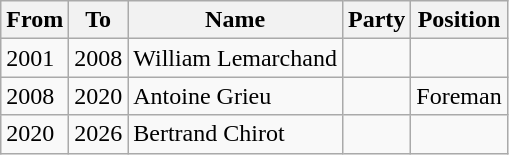<table class="wikitable">
<tr>
<th>From</th>
<th>To</th>
<th>Name</th>
<th>Party</th>
<th>Position</th>
</tr>
<tr>
<td>2001</td>
<td>2008</td>
<td>William Lemarchand</td>
<td></td>
<td></td>
</tr>
<tr>
<td>2008</td>
<td>2020</td>
<td>Antoine Grieu</td>
<td></td>
<td>Foreman</td>
</tr>
<tr>
<td>2020</td>
<td>2026</td>
<td>Bertrand Chirot</td>
<td></td>
<td></td>
</tr>
</table>
